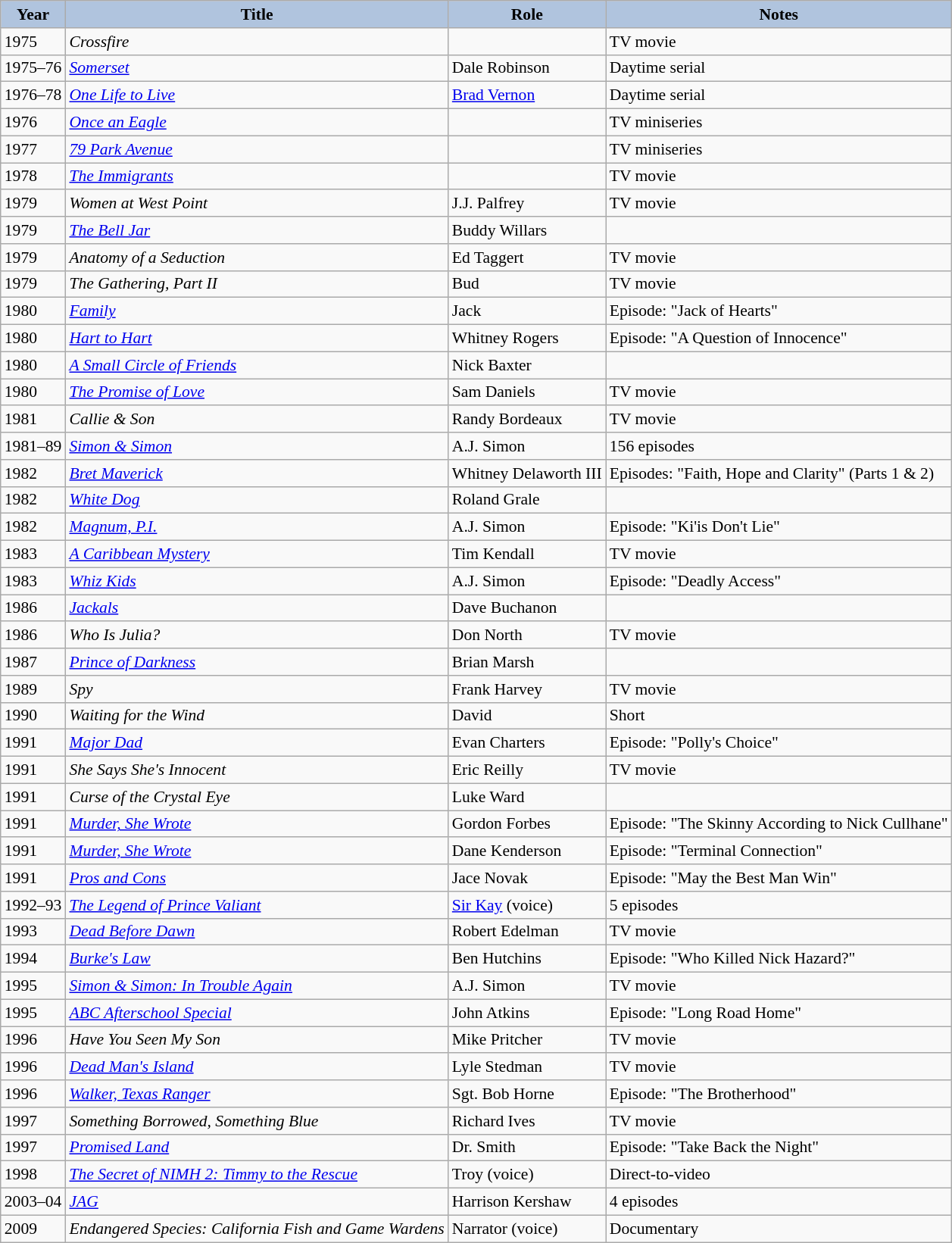<table class="wikitable" style="font-size:90%;">
<tr>
<th style="background:#B0C4DE;">Year</th>
<th style="background:#B0C4DE;">Title</th>
<th style="background:#B0C4DE;">Role</th>
<th style="background:#B0C4DE;">Notes</th>
</tr>
<tr>
<td>1975</td>
<td><em>Crossfire</em></td>
<td></td>
<td>TV movie</td>
</tr>
<tr>
<td>1975–76</td>
<td><em><a href='#'>Somerset</a></em></td>
<td>Dale Robinson</td>
<td>Daytime serial</td>
</tr>
<tr>
<td>1976–78</td>
<td><em><a href='#'>One Life to Live</a></em></td>
<td><a href='#'>Brad Vernon</a></td>
<td>Daytime serial</td>
</tr>
<tr>
<td>1976</td>
<td><em><a href='#'>Once an Eagle</a></em></td>
<td></td>
<td>TV miniseries</td>
</tr>
<tr>
<td>1977</td>
<td><em><a href='#'>79 Park Avenue</a></em></td>
<td></td>
<td>TV miniseries</td>
</tr>
<tr>
<td>1978</td>
<td><em><a href='#'>The Immigrants</a></em></td>
<td></td>
<td>TV movie</td>
</tr>
<tr>
<td>1979</td>
<td><em>Women at West Point</em></td>
<td>J.J. Palfrey</td>
<td>TV movie</td>
</tr>
<tr>
<td>1979</td>
<td><em><a href='#'>The Bell Jar</a></em></td>
<td>Buddy Willars</td>
<td></td>
</tr>
<tr>
<td>1979</td>
<td><em>Anatomy of a Seduction</em></td>
<td>Ed Taggert</td>
<td>TV movie</td>
</tr>
<tr>
<td>1979</td>
<td><em>The Gathering, Part II</em></td>
<td>Bud</td>
<td>TV movie</td>
</tr>
<tr>
<td>1980</td>
<td><em><a href='#'>Family</a></em></td>
<td>Jack</td>
<td>Episode: "Jack of Hearts"</td>
</tr>
<tr>
<td>1980</td>
<td><em><a href='#'>Hart to Hart</a></em></td>
<td>Whitney Rogers</td>
<td>Episode: "A Question of Innocence"</td>
</tr>
<tr>
<td>1980</td>
<td><em><a href='#'>A Small Circle of Friends</a></em></td>
<td>Nick Baxter</td>
<td></td>
</tr>
<tr>
<td>1980</td>
<td><em><a href='#'>The Promise of Love</a></em></td>
<td>Sam Daniels</td>
<td>TV movie</td>
</tr>
<tr>
<td>1981</td>
<td><em>Callie & Son</em></td>
<td>Randy Bordeaux</td>
<td>TV movie</td>
</tr>
<tr>
<td>1981–89</td>
<td><em><a href='#'>Simon & Simon</a></em></td>
<td>A.J. Simon</td>
<td>156 episodes</td>
</tr>
<tr>
<td>1982</td>
<td><em><a href='#'>Bret Maverick</a></em></td>
<td>Whitney Delaworth III</td>
<td>Episodes: "Faith, Hope and Clarity" (Parts 1 & 2)</td>
</tr>
<tr>
<td>1982</td>
<td><em><a href='#'>White Dog</a></em></td>
<td>Roland Grale</td>
<td></td>
</tr>
<tr>
<td>1982</td>
<td><em><a href='#'>Magnum, P.I.</a></em></td>
<td>A.J. Simon</td>
<td>Episode: "Ki'is Don't Lie"</td>
</tr>
<tr>
<td>1983</td>
<td><em><a href='#'>A Caribbean Mystery</a></em></td>
<td>Tim Kendall</td>
<td>TV movie</td>
</tr>
<tr>
<td>1983</td>
<td><em><a href='#'>Whiz Kids</a></em></td>
<td>A.J. Simon</td>
<td>Episode: "Deadly Access"</td>
</tr>
<tr>
<td>1986</td>
<td><em><a href='#'>Jackals</a></em></td>
<td>Dave Buchanon</td>
<td></td>
</tr>
<tr>
<td>1986</td>
<td><em>Who Is Julia?</em></td>
<td>Don North</td>
<td>TV movie</td>
</tr>
<tr>
<td>1987</td>
<td><em><a href='#'>Prince of Darkness</a></em></td>
<td>Brian Marsh</td>
<td></td>
</tr>
<tr>
<td>1989</td>
<td><em>Spy</em></td>
<td>Frank Harvey</td>
<td>TV movie</td>
</tr>
<tr>
<td>1990</td>
<td><em>Waiting for the Wind</em></td>
<td>David</td>
<td>Short</td>
</tr>
<tr>
<td>1991</td>
<td><em><a href='#'>Major Dad</a></em></td>
<td>Evan Charters</td>
<td>Episode: "Polly's Choice"</td>
</tr>
<tr>
<td>1991</td>
<td><em>She Says She's Innocent</em></td>
<td>Eric Reilly</td>
<td>TV movie</td>
</tr>
<tr>
<td>1991</td>
<td><em>Curse of the Crystal Eye</em></td>
<td>Luke Ward</td>
<td></td>
</tr>
<tr>
<td>1991</td>
<td><em><a href='#'>Murder, She Wrote</a></em></td>
<td>Gordon Forbes</td>
<td>Episode: "The Skinny According to Nick Cullhane"</td>
</tr>
<tr>
<td>1991</td>
<td><em><a href='#'>Murder, She Wrote</a></em></td>
<td>Dane Kenderson</td>
<td>Episode: "Terminal Connection"</td>
</tr>
<tr>
<td>1991</td>
<td><em><a href='#'>Pros and Cons</a></em></td>
<td>Jace Novak</td>
<td>Episode: "May the Best Man Win"</td>
</tr>
<tr>
<td>1992–93</td>
<td><em><a href='#'>The Legend of Prince Valiant</a></em></td>
<td><a href='#'>Sir Kay</a> (voice)</td>
<td>5 episodes</td>
</tr>
<tr>
<td>1993</td>
<td><em><a href='#'>Dead Before Dawn</a></em></td>
<td>Robert Edelman</td>
<td>TV movie</td>
</tr>
<tr>
<td>1994</td>
<td><em><a href='#'>Burke's Law</a></em></td>
<td>Ben Hutchins</td>
<td>Episode: "Who Killed Nick Hazard?"</td>
</tr>
<tr>
<td>1995</td>
<td><em><a href='#'>Simon & Simon: In Trouble Again</a></em></td>
<td>A.J. Simon</td>
<td>TV movie</td>
</tr>
<tr>
<td>1995</td>
<td><em><a href='#'>ABC Afterschool Special</a></em></td>
<td>John Atkins</td>
<td>Episode: "Long Road Home"</td>
</tr>
<tr>
<td>1996</td>
<td><em>Have You Seen My Son</em></td>
<td>Mike Pritcher</td>
<td>TV movie</td>
</tr>
<tr>
<td>1996</td>
<td><em><a href='#'>Dead Man's Island</a></em></td>
<td>Lyle Stedman</td>
<td>TV movie</td>
</tr>
<tr>
<td>1996</td>
<td><em><a href='#'>Walker, Texas Ranger</a></em></td>
<td>Sgt. Bob Horne</td>
<td>Episode: "The Brotherhood"</td>
</tr>
<tr>
<td>1997</td>
<td><em>Something Borrowed, Something Blue</em></td>
<td>Richard Ives</td>
<td>TV movie</td>
</tr>
<tr>
<td>1997</td>
<td><em><a href='#'>Promised Land</a></em></td>
<td>Dr. Smith</td>
<td>Episode: "Take Back the Night"</td>
</tr>
<tr>
<td>1998</td>
<td><em><a href='#'>The Secret of NIMH 2: Timmy to the Rescue</a></em></td>
<td>Troy (voice)</td>
<td>Direct-to-video</td>
</tr>
<tr>
<td>2003–04</td>
<td><em><a href='#'>JAG</a></em></td>
<td>Harrison Kershaw</td>
<td>4 episodes</td>
</tr>
<tr>
<td>2009</td>
<td><em>Endangered Species: California Fish and Game Wardens</em></td>
<td>Narrator (voice)</td>
<td>Documentary</td>
</tr>
</table>
